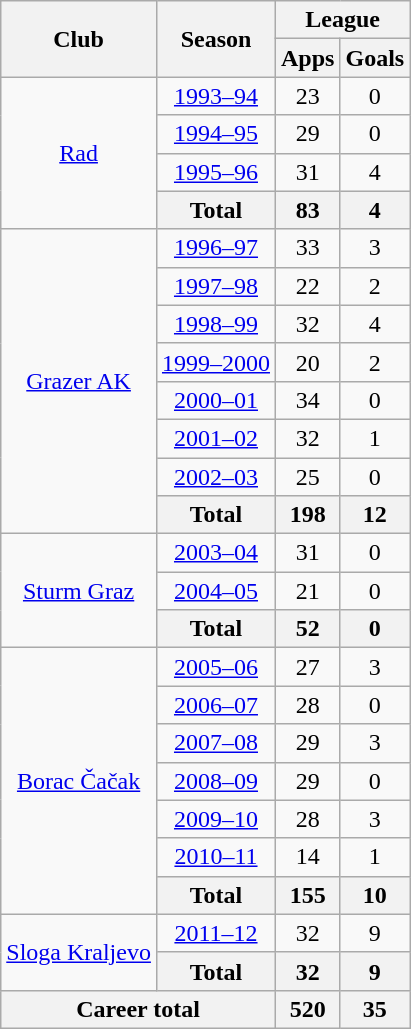<table class="wikitable" style="text-align:center">
<tr>
<th rowspan="2">Club</th>
<th rowspan="2">Season</th>
<th colspan="2">League</th>
</tr>
<tr>
<th>Apps</th>
<th>Goals</th>
</tr>
<tr>
<td rowspan="4"><a href='#'>Rad</a></td>
<td><a href='#'>1993–94</a></td>
<td>23</td>
<td>0</td>
</tr>
<tr>
<td><a href='#'>1994–95</a></td>
<td>29</td>
<td>0</td>
</tr>
<tr>
<td><a href='#'>1995–96</a></td>
<td>31</td>
<td>4</td>
</tr>
<tr>
<th>Total</th>
<th>83</th>
<th>4</th>
</tr>
<tr>
<td rowspan="8"><a href='#'>Grazer AK</a></td>
<td><a href='#'>1996–97</a></td>
<td>33</td>
<td>3</td>
</tr>
<tr>
<td><a href='#'>1997–98</a></td>
<td>22</td>
<td>2</td>
</tr>
<tr>
<td><a href='#'>1998–99</a></td>
<td>32</td>
<td>4</td>
</tr>
<tr>
<td><a href='#'>1999–2000</a></td>
<td>20</td>
<td>2</td>
</tr>
<tr>
<td><a href='#'>2000–01</a></td>
<td>34</td>
<td>0</td>
</tr>
<tr>
<td><a href='#'>2001–02</a></td>
<td>32</td>
<td>1</td>
</tr>
<tr>
<td><a href='#'>2002–03</a></td>
<td>25</td>
<td>0</td>
</tr>
<tr>
<th>Total</th>
<th>198</th>
<th>12</th>
</tr>
<tr>
<td rowspan="3"><a href='#'>Sturm Graz</a></td>
<td><a href='#'>2003–04</a></td>
<td>31</td>
<td>0</td>
</tr>
<tr>
<td><a href='#'>2004–05</a></td>
<td>21</td>
<td>0</td>
</tr>
<tr>
<th>Total</th>
<th>52</th>
<th>0</th>
</tr>
<tr>
<td rowspan="7"><a href='#'>Borac Čačak</a></td>
<td><a href='#'>2005–06</a></td>
<td>27</td>
<td>3</td>
</tr>
<tr>
<td><a href='#'>2006–07</a></td>
<td>28</td>
<td>0</td>
</tr>
<tr>
<td><a href='#'>2007–08</a></td>
<td>29</td>
<td>3</td>
</tr>
<tr>
<td><a href='#'>2008–09</a></td>
<td>29</td>
<td>0</td>
</tr>
<tr>
<td><a href='#'>2009–10</a></td>
<td>28</td>
<td>3</td>
</tr>
<tr>
<td><a href='#'>2010–11</a></td>
<td>14</td>
<td>1</td>
</tr>
<tr>
<th>Total</th>
<th>155</th>
<th>10</th>
</tr>
<tr>
<td rowspan="2"><a href='#'>Sloga Kraljevo</a></td>
<td><a href='#'>2011–12</a></td>
<td>32</td>
<td>9</td>
</tr>
<tr>
<th>Total</th>
<th>32</th>
<th>9</th>
</tr>
<tr>
<th colspan="2">Career total</th>
<th>520</th>
<th>35</th>
</tr>
</table>
